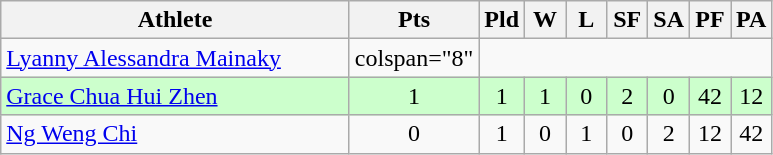<table class=wikitable style="text-align:center">
<tr>
<th width="225">Athlete</th>
<th width="20">Pts</th>
<th width="20">Pld</th>
<th width="20">W</th>
<th width="20">L</th>
<th width="20">SF</th>
<th width="20">SA</th>
<th width="20">PF</th>
<th width="20">PA</th>
</tr>
<tr>
<td style="text-align:left"> <a href='#'>Lyanny Alessandra Mainaky</a></td>
<td>colspan="8" </td>
</tr>
<tr bgcolor="#ccffcc">
<td style="text-align:left"> <a href='#'>Grace Chua Hui Zhen</a></td>
<td>1</td>
<td>1</td>
<td>1</td>
<td>0</td>
<td>2</td>
<td>0</td>
<td>42</td>
<td>12</td>
</tr>
<tr>
<td style="text-align:left"> <a href='#'>Ng Weng Chi</a></td>
<td>0</td>
<td>1</td>
<td>0</td>
<td>1</td>
<td>0</td>
<td>2</td>
<td>12</td>
<td>42</td>
</tr>
</table>
